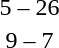<table style="text-align:center">
<tr>
<th width=200></th>
<th width=100></th>
<th width=200></th>
</tr>
<tr>
<td align=right></td>
<td>5 – 26</td>
<td align=left><strong></strong></td>
</tr>
<tr>
<td align=right><strong></strong></td>
<td>9 – 7</td>
<td align=left></td>
</tr>
</table>
